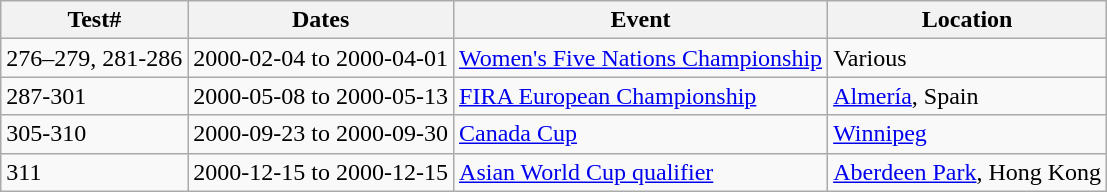<table class="wikitable">
<tr>
<th>Test#</th>
<th>Dates</th>
<th>Event</th>
<th>Location</th>
</tr>
<tr>
<td>276–279, 281-286</td>
<td>2000-02-04 to 2000-04-01</td>
<td><a href='#'>Women's Five Nations Championship</a></td>
<td>Various</td>
</tr>
<tr>
<td>287-301</td>
<td>2000-05-08 to 2000-05-13</td>
<td><a href='#'>FIRA European Championship</a></td>
<td><a href='#'>Almería</a>, Spain</td>
</tr>
<tr>
<td>305-310</td>
<td>2000-09-23 to 2000-09-30</td>
<td><a href='#'>Canada Cup</a></td>
<td><a href='#'>Winnipeg</a></td>
</tr>
<tr>
<td>311</td>
<td>2000-12-15 to 2000-12-15</td>
<td><a href='#'>Asian World Cup qualifier</a></td>
<td><a href='#'>Aberdeen Park</a>, Hong Kong</td>
</tr>
</table>
